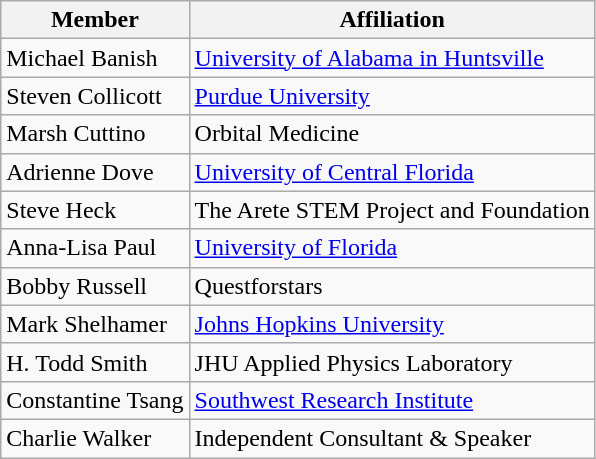<table class="wikitable">
<tr>
<th>Member</th>
<th>Affiliation</th>
</tr>
<tr>
<td>Michael Banish</td>
<td><a href='#'>University of Alabama in Huntsville</a></td>
</tr>
<tr>
<td>Steven Collicott</td>
<td><a href='#'>Purdue University</a></td>
</tr>
<tr>
<td>Marsh Cuttino</td>
<td>Orbital Medicine</td>
</tr>
<tr>
<td>Adrienne Dove</td>
<td><a href='#'>University of Central Florida</a></td>
</tr>
<tr>
<td>Steve Heck</td>
<td>The Arete STEM Project and Foundation</td>
</tr>
<tr>
<td>Anna-Lisa Paul</td>
<td><a href='#'>University of Florida</a></td>
</tr>
<tr>
<td>Bobby Russell</td>
<td>Questforstars</td>
</tr>
<tr>
<td>Mark Shelhamer</td>
<td><a href='#'>Johns Hopkins University</a></td>
</tr>
<tr>
<td>H. Todd Smith</td>
<td>JHU Applied Physics Laboratory</td>
</tr>
<tr>
<td>Constantine Tsang</td>
<td><a href='#'>Southwest Research Institute</a></td>
</tr>
<tr>
<td>Charlie Walker</td>
<td>Independent Consultant & Speaker</td>
</tr>
</table>
